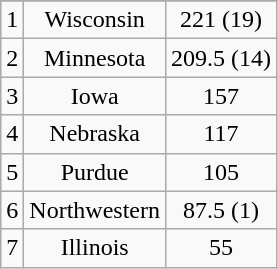<table class="wikitable" style="display: inline-table;">
<tr align="center">
</tr>
<tr align="center">
<td>1</td>
<td>Wisconsin</td>
<td>221 (19)</td>
</tr>
<tr align="center">
<td>2</td>
<td>Minnesota</td>
<td>209.5 (14)</td>
</tr>
<tr align="center">
<td>3</td>
<td>Iowa</td>
<td>157</td>
</tr>
<tr align="center">
<td>4</td>
<td>Nebraska</td>
<td>117</td>
</tr>
<tr align="center">
<td>5</td>
<td>Purdue</td>
<td>105</td>
</tr>
<tr align="center">
<td>6</td>
<td>Northwestern</td>
<td>87.5 (1)</td>
</tr>
<tr align="center">
<td>7</td>
<td>Illinois</td>
<td>55</td>
</tr>
</table>
